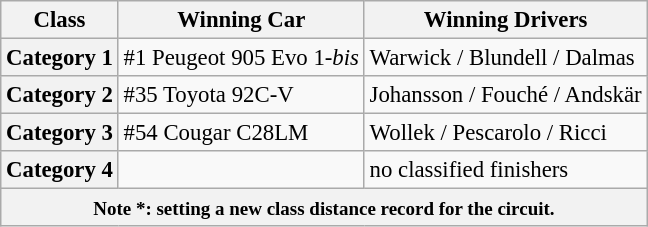<table class="wikitable" style="font-size: 95%">
<tr>
<th>Class</th>
<th>Winning Car</th>
<th>Winning Drivers</th>
</tr>
<tr>
<th>Category 1</th>
<td>#1 Peugeot 905 Evo 1-<em>bis</em></td>
<td>Warwick / Blundell / Dalmas</td>
</tr>
<tr>
<th>Category 2</th>
<td>#35 Toyota 92C-V</td>
<td>Johansson / Fouché / Andskär</td>
</tr>
<tr>
<th>Category 3</th>
<td>#54 Cougar C28LM</td>
<td>Wollek / Pescarolo / Ricci</td>
</tr>
<tr>
<th>Category 4</th>
<td></td>
<td>no classified finishers</td>
</tr>
<tr>
<th colspan="3"><small><strong>Note *</strong>: setting a new class distance record for the circuit.</small></th>
</tr>
</table>
